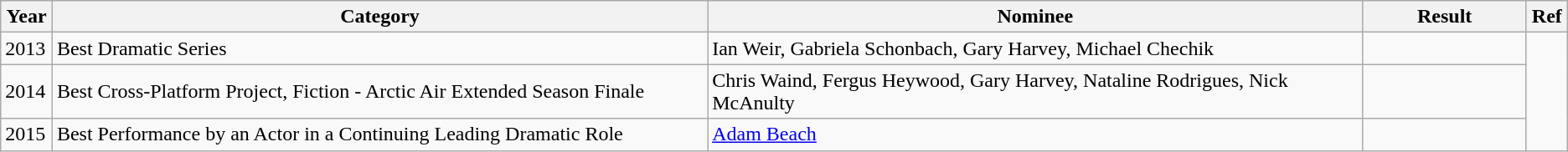<table class="wikitable">
<tr>
<th width=3%>Year</th>
<th width=40%>Category</th>
<th width=40%>Nominee</th>
<th width=10%>Result</th>
<th width=2%>Ref</th>
</tr>
<tr>
<td>2013</td>
<td>Best Dramatic Series</td>
<td>Ian Weir, Gabriela Schonbach, Gary Harvey, Michael Chechik</td>
<td></td>
<td rowspan="3"></td>
</tr>
<tr>
<td>2014</td>
<td>Best Cross-Platform Project, Fiction - Arctic Air Extended Season Finale</td>
<td>Chris Waind, Fergus Heywood, Gary Harvey, Nataline Rodrigues, Nick McAnulty</td>
<td></td>
</tr>
<tr>
<td>2015</td>
<td>Best Performance by an Actor in a Continuing Leading Dramatic Role</td>
<td><a href='#'>Adam Beach</a></td>
<td></td>
</tr>
</table>
